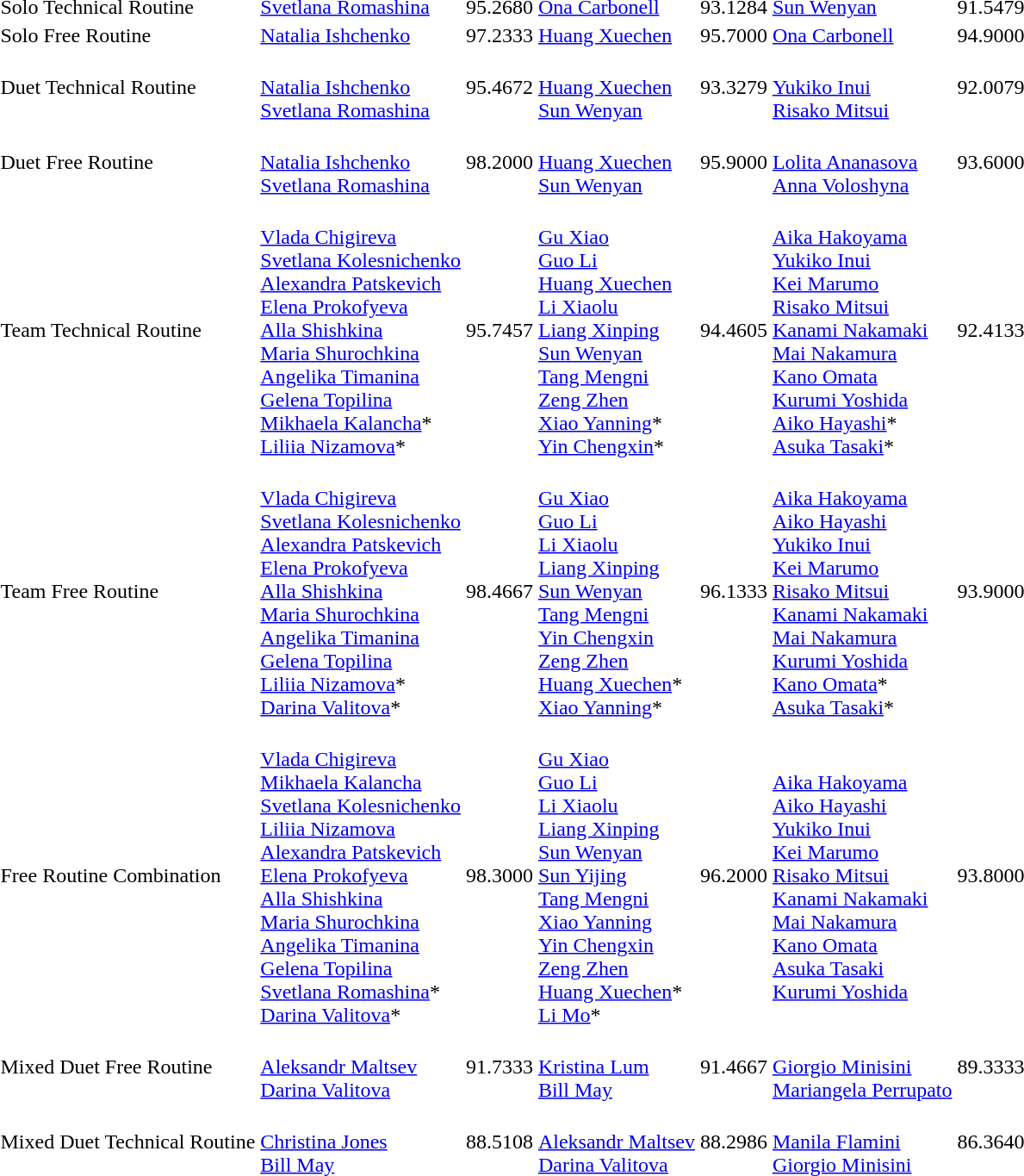<table>
<tr>
<td>Solo Technical Routine<br></td>
<td><a href='#'>Svetlana Romashina</a><br></td>
<td>95.2680</td>
<td><a href='#'>Ona Carbonell</a><br></td>
<td>93.1284</td>
<td><a href='#'>Sun Wenyan</a><br></td>
<td>91.5479</td>
</tr>
<tr>
<td>Solo Free Routine<br></td>
<td><a href='#'>Natalia Ishchenko</a><br></td>
<td>97.2333</td>
<td><a href='#'>Huang Xuechen</a><br></td>
<td>95.7000</td>
<td><a href='#'>Ona Carbonell</a><br></td>
<td>94.9000</td>
</tr>
<tr>
<td>Duet Technical Routine<br></td>
<td><br><a href='#'>Natalia Ishchenko</a><br><a href='#'>Svetlana Romashina</a></td>
<td>95.4672</td>
<td><br><a href='#'>Huang Xuechen</a><br><a href='#'>Sun Wenyan</a></td>
<td>93.3279</td>
<td><br><a href='#'>Yukiko Inui</a><br><a href='#'>Risako Mitsui</a></td>
<td>92.0079</td>
</tr>
<tr>
<td>Duet Free Routine<br></td>
<td><br><a href='#'>Natalia Ishchenko</a><br><a href='#'>Svetlana Romashina</a></td>
<td>98.2000</td>
<td><br><a href='#'>Huang Xuechen</a><br><a href='#'>Sun Wenyan</a></td>
<td>95.9000</td>
<td><br><a href='#'>Lolita Ananasova</a><br><a href='#'>Anna Voloshyna</a></td>
<td>93.6000</td>
</tr>
<tr>
<td>Team Technical Routine<br></td>
<td><br><a href='#'>Vlada Chigireva</a><br><a href='#'>Svetlana Kolesnichenko</a><br><a href='#'>Alexandra Patskevich</a><br><a href='#'>Elena Prokofyeva</a><br><a href='#'>Alla Shishkina</a><br><a href='#'>Maria Shurochkina</a><br><a href='#'>Angelika Timanina</a><br><a href='#'>Gelena Topilina</a><br><a href='#'>Mikhaela Kalancha</a>*<br><a href='#'>Liliia Nizamova</a>*</td>
<td>95.7457</td>
<td><br><a href='#'>Gu Xiao</a><br><a href='#'>Guo Li</a><br><a href='#'>Huang Xuechen</a><br><a href='#'>Li Xiaolu</a><br><a href='#'>Liang Xinping</a><br><a href='#'>Sun Wenyan</a><br><a href='#'>Tang Mengni</a><br><a href='#'>Zeng Zhen</a><br><a href='#'>Xiao Yanning</a>*<br><a href='#'>Yin Chengxin</a>*</td>
<td>94.4605</td>
<td><br><a href='#'>Aika Hakoyama</a><br><a href='#'>Yukiko Inui</a><br><a href='#'>Kei Marumo</a><br><a href='#'>Risako Mitsui</a><br><a href='#'>Kanami Nakamaki</a><br><a href='#'>Mai Nakamura</a><br><a href='#'>Kano Omata</a><br><a href='#'>Kurumi Yoshida</a><br><a href='#'>Aiko Hayashi</a>*<br><a href='#'>Asuka Tasaki</a>*</td>
<td>92.4133</td>
</tr>
<tr>
<td>Team Free Routine<br></td>
<td><br><a href='#'>Vlada Chigireva</a><br><a href='#'>Svetlana Kolesnichenko</a><br><a href='#'>Alexandra Patskevich</a><br><a href='#'>Elena Prokofyeva</a><br><a href='#'>Alla Shishkina</a><br><a href='#'>Maria Shurochkina</a><br><a href='#'>Angelika Timanina</a><br><a href='#'>Gelena Topilina</a><br><a href='#'>Liliia Nizamova</a>*<br><a href='#'>Darina Valitova</a>*</td>
<td>98.4667</td>
<td><br><a href='#'>Gu Xiao</a><br><a href='#'>Guo Li</a><br><a href='#'>Li Xiaolu</a><br><a href='#'>Liang Xinping</a><br><a href='#'>Sun Wenyan</a><br><a href='#'>Tang Mengni</a><br><a href='#'>Yin Chengxin</a><br><a href='#'>Zeng Zhen</a><br><a href='#'>Huang Xuechen</a>*<br><a href='#'>Xiao Yanning</a>*</td>
<td>96.1333</td>
<td><br><a href='#'>Aika Hakoyama</a><br><a href='#'>Aiko Hayashi</a><br><a href='#'>Yukiko Inui</a><br><a href='#'>Kei Marumo</a><br><a href='#'>Risako Mitsui</a><br><a href='#'>Kanami Nakamaki</a><br><a href='#'>Mai Nakamura</a><br><a href='#'>Kurumi Yoshida</a><br><a href='#'>Kano Omata</a>*<br><a href='#'>Asuka Tasaki</a>*</td>
<td>93.9000</td>
</tr>
<tr>
<td>Free Routine Combination<br></td>
<td><br><a href='#'>Vlada Chigireva</a><br><a href='#'>Mikhaela Kalancha</a><br><a href='#'>Svetlana Kolesnichenko</a><br><a href='#'>Liliia Nizamova</a><br><a href='#'>Alexandra Patskevich</a><br><a href='#'>Elena Prokofyeva</a><br><a href='#'>Alla Shishkina</a><br><a href='#'>Maria Shurochkina</a><br><a href='#'>Angelika Timanina</a><br><a href='#'>Gelena Topilina</a><br><a href='#'>Svetlana Romashina</a>*<br><a href='#'>Darina Valitova</a>*</td>
<td>98.3000</td>
<td><br><a href='#'>Gu Xiao</a><br><a href='#'>Guo Li</a><br><a href='#'>Li Xiaolu</a><br><a href='#'>Liang Xinping</a><br><a href='#'>Sun Wenyan</a><br><a href='#'>Sun Yijing</a><br><a href='#'>Tang Mengni</a><br><a href='#'>Xiao Yanning</a><br><a href='#'>Yin Chengxin</a><br><a href='#'>Zeng Zhen</a><br><a href='#'>Huang Xuechen</a>*<br><a href='#'>Li Mo</a>*</td>
<td>96.2000</td>
<td><br><a href='#'>Aika Hakoyama</a><br><a href='#'>Aiko Hayashi</a><br><a href='#'>Yukiko Inui</a><br><a href='#'>Kei Marumo</a><br><a href='#'>Risako Mitsui</a><br><a href='#'>Kanami Nakamaki</a><br><a href='#'>Mai Nakamura</a><br><a href='#'>Kano Omata</a><br><a href='#'>Asuka Tasaki</a><br><a href='#'>Kurumi Yoshida</a></td>
<td>93.8000</td>
</tr>
<tr>
<td>Mixed Duet Free Routine<br></td>
<td><br><a href='#'>Aleksandr Maltsev</a><br><a href='#'>Darina Valitova</a></td>
<td>91.7333</td>
<td><br><a href='#'>Kristina Lum</a><br><a href='#'>Bill May</a></td>
<td>91.4667</td>
<td><br><a href='#'>Giorgio Minisini</a><br><a href='#'>Mariangela Perrupato</a></td>
<td>89.3333</td>
</tr>
<tr>
<td>Mixed Duet Technical Routine<br></td>
<td><br><a href='#'>Christina Jones</a><br><a href='#'>Bill May</a></td>
<td>88.5108</td>
<td><br><a href='#'>Aleksandr Maltsev</a><br><a href='#'>Darina Valitova</a></td>
<td>88.2986</td>
<td><br><a href='#'>Manila Flamini</a><br><a href='#'>Giorgio Minisini</a></td>
<td>86.3640</td>
</tr>
</table>
